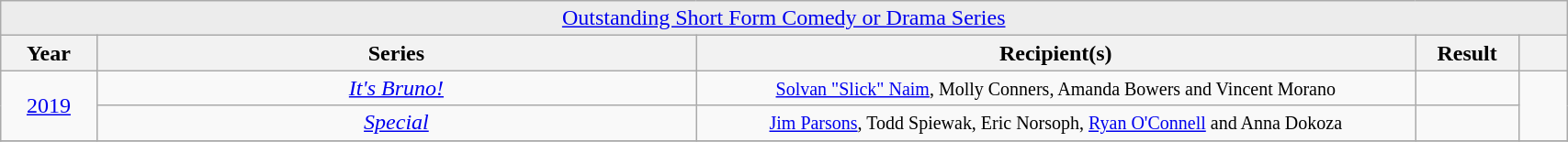<table class="wikitable plainrowheaders" style="font-size: 100%" width=90%>
<tr>
<td style="background: #ececec; color:grey; text-align:center;" colspan="10"><a href='#'>Outstanding Short Form Comedy or Drama Series</a></td>
</tr>
<tr>
<th width="4%">Year</th>
<th width="25%">Series</th>
<th width="30%">Recipient(s)</th>
<th width="4%">Result</th>
<th width="2%"></th>
</tr>
<tr>
<td style="text-align:center;" rowspan="2"><a href='#'>2019</a></td>
<td style="text-align:center;"><em><a href='#'>It's Bruno!</a></em></td>
<td style="text-align:center;"><small><a href='#'>Solvan "Slick" Naim</a>, Molly Conners, Amanda Bowers and Vincent Morano</small></td>
<td></td>
<td style="text-align:center;" rowspan="2"></td>
</tr>
<tr>
<td style="text-align:center;"><em><a href='#'>Special</a></em></td>
<td style="text-align:center;"><small><a href='#'>Jim Parsons</a>, Todd Spiewak, Eric Norsoph, <a href='#'>Ryan O'Connell</a> and Anna Dokoza</small></td>
<td></td>
</tr>
<tr>
</tr>
</table>
